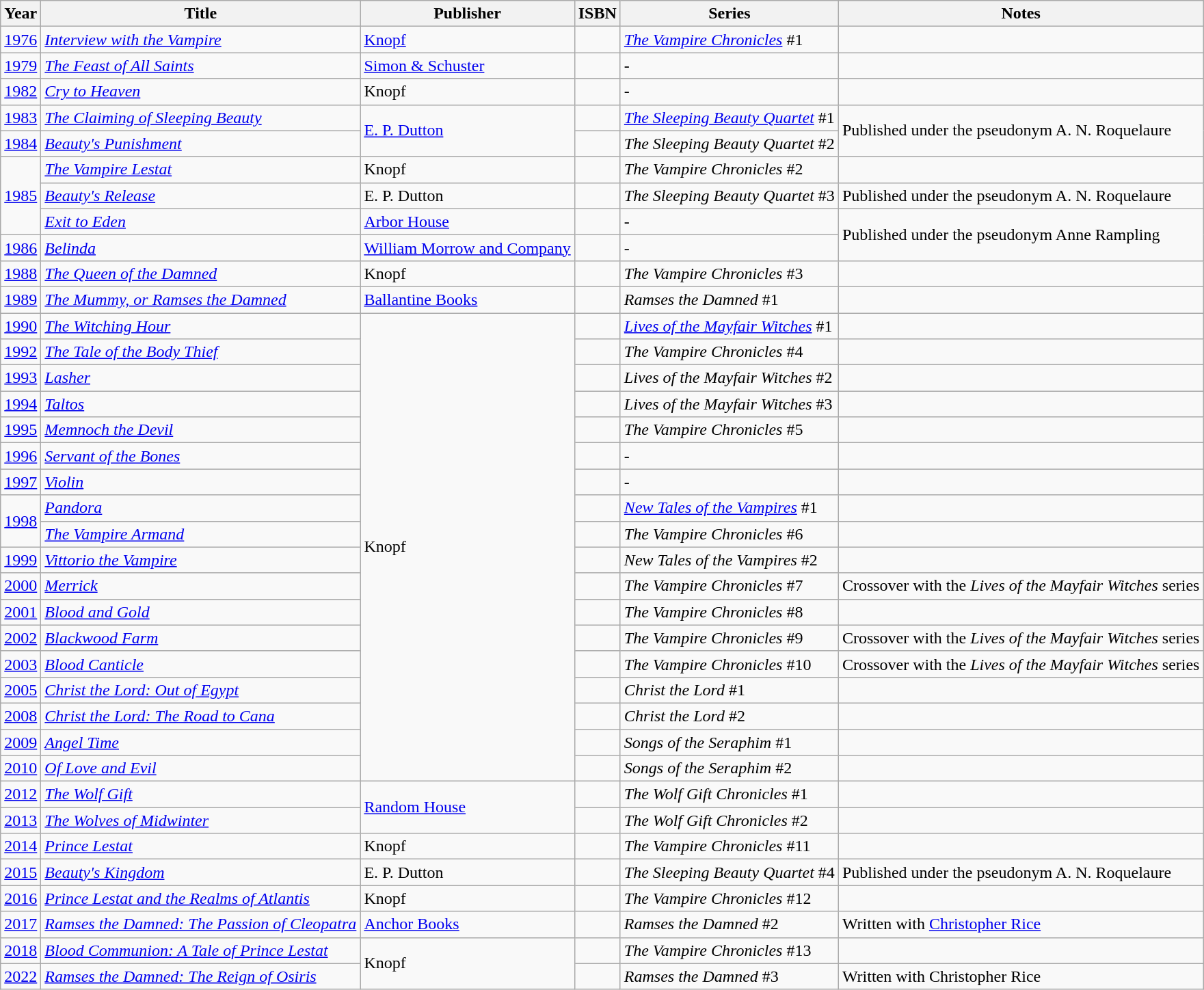<table class="wikitable sortable">
<tr>
<th>Year</th>
<th>Title</th>
<th>Publisher</th>
<th>ISBN</th>
<th>Series</th>
<th>Notes</th>
</tr>
<tr>
<td><a href='#'>1976</a></td>
<td><em><a href='#'>Interview with the Vampire</a></em></td>
<td><a href='#'>Knopf</a></td>
<td></td>
<td><em><a href='#'>The Vampire Chronicles</a></em> #1</td>
<td></td>
</tr>
<tr>
<td><a href='#'>1979</a></td>
<td><em><a href='#'>The Feast of All Saints</a></em></td>
<td><a href='#'>Simon & Schuster</a></td>
<td></td>
<td>-</td>
<td></td>
</tr>
<tr>
<td><a href='#'>1982</a></td>
<td><em><a href='#'>Cry to Heaven</a></em></td>
<td>Knopf</td>
<td></td>
<td>-</td>
<td></td>
</tr>
<tr>
<td><a href='#'>1983</a></td>
<td><em><a href='#'>The Claiming of Sleeping Beauty</a></em></td>
<td rowspan="2"><a href='#'>E. P. Dutton</a></td>
<td></td>
<td><em><a href='#'>The Sleeping Beauty Quartet</a></em> #1</td>
<td rowspan="2">Published under the pseudonym A. N. Roquelaure</td>
</tr>
<tr>
<td><a href='#'>1984</a></td>
<td><em><a href='#'>Beauty's Punishment</a></em></td>
<td></td>
<td><em>The Sleeping Beauty Quartet</em> #2</td>
</tr>
<tr>
<td rowspan="3"><a href='#'>1985</a></td>
<td><em><a href='#'>The Vampire Lestat</a></em></td>
<td>Knopf</td>
<td></td>
<td><em>The Vampire Chronicles</em> #2</td>
<td></td>
</tr>
<tr>
<td><em><a href='#'>Beauty's Release</a></em></td>
<td>E. P. Dutton</td>
<td></td>
<td><em>The Sleeping Beauty Quartet</em> #3</td>
<td>Published under the pseudonym A. N. Roquelaure</td>
</tr>
<tr>
<td><em><a href='#'>Exit to Eden</a></em></td>
<td><a href='#'>Arbor House</a></td>
<td></td>
<td>-</td>
<td rowspan="2">Published under the pseudonym Anne Rampling</td>
</tr>
<tr>
<td><a href='#'>1986</a></td>
<td><em><a href='#'>Belinda</a></em></td>
<td><a href='#'>William Morrow and Company</a></td>
<td></td>
<td>-</td>
</tr>
<tr>
<td><a href='#'>1988</a></td>
<td><em><a href='#'>The Queen of the Damned</a></em></td>
<td>Knopf</td>
<td></td>
<td><em>The Vampire Chronicles</em> #3</td>
<td></td>
</tr>
<tr>
<td><a href='#'>1989</a></td>
<td><em><a href='#'>The Mummy, or Ramses the Damned</a></em></td>
<td><a href='#'>Ballantine Books</a></td>
<td></td>
<td><em>Ramses the Damned</em> #1</td>
<td></td>
</tr>
<tr>
<td><a href='#'>1990</a></td>
<td><em><a href='#'>The Witching Hour</a></em></td>
<td rowspan="18">Knopf</td>
<td></td>
<td><em><a href='#'>Lives of the Mayfair Witches</a></em> #1</td>
<td></td>
</tr>
<tr>
<td><a href='#'>1992</a></td>
<td><em><a href='#'>The Tale of the Body Thief</a></em></td>
<td></td>
<td><em>The Vampire Chronicles</em> #4</td>
<td></td>
</tr>
<tr>
<td><a href='#'>1993</a></td>
<td><em><a href='#'>Lasher</a></em></td>
<td></td>
<td><em>Lives of the Mayfair Witches</em> #2</td>
<td></td>
</tr>
<tr>
<td><a href='#'>1994</a></td>
<td><em><a href='#'>Taltos</a></em></td>
<td></td>
<td><em>Lives of the Mayfair Witches</em> #3</td>
<td></td>
</tr>
<tr>
<td><a href='#'>1995</a></td>
<td><em><a href='#'>Memnoch the Devil</a></em></td>
<td></td>
<td><em>The Vampire Chronicles</em> #5</td>
<td></td>
</tr>
<tr>
<td><a href='#'>1996</a></td>
<td><em><a href='#'>Servant of the Bones</a></em></td>
<td></td>
<td>-</td>
<td></td>
</tr>
<tr>
<td><a href='#'>1997</a></td>
<td><em><a href='#'>Violin</a></em></td>
<td></td>
<td>-</td>
<td></td>
</tr>
<tr>
<td rowspan="2"><a href='#'>1998</a></td>
<td><em><a href='#'>Pandora</a></em></td>
<td></td>
<td><em><a href='#'>New Tales of the Vampires</a></em> #1</td>
<td></td>
</tr>
<tr>
<td><em><a href='#'>The Vampire Armand</a></em></td>
<td></td>
<td><em>The Vampire Chronicles</em> #6</td>
<td></td>
</tr>
<tr>
<td><a href='#'>1999</a></td>
<td><em><a href='#'>Vittorio the Vampire</a></em></td>
<td></td>
<td><em>New Tales of the Vampires</em> #2</td>
<td></td>
</tr>
<tr>
<td><a href='#'>2000</a></td>
<td><em><a href='#'>Merrick</a></em></td>
<td></td>
<td><em>The Vampire Chronicles</em> #7</td>
<td>Crossover with the <em>Lives of the Mayfair Witches</em> series</td>
</tr>
<tr>
<td><a href='#'>2001</a></td>
<td><em><a href='#'>Blood and Gold</a></em></td>
<td></td>
<td><em>The Vampire Chronicles</em> #8</td>
<td></td>
</tr>
<tr>
<td><a href='#'>2002</a></td>
<td><em><a href='#'>Blackwood Farm</a></em></td>
<td></td>
<td><em>The Vampire Chronicles</em> #9</td>
<td>Crossover with the <em>Lives of the Mayfair Witches</em> series</td>
</tr>
<tr>
<td><a href='#'>2003</a></td>
<td><em><a href='#'>Blood Canticle</a></em></td>
<td></td>
<td><em>The Vampire Chronicles</em> #10</td>
<td>Crossover with the <em>Lives of the Mayfair Witches</em> series</td>
</tr>
<tr>
<td><a href='#'>2005</a></td>
<td><em><a href='#'>Christ the Lord: Out of Egypt</a></em></td>
<td></td>
<td><em>Christ the Lord</em> #1</td>
<td></td>
</tr>
<tr>
<td><a href='#'>2008</a></td>
<td><em><a href='#'>Christ the Lord: The Road to Cana</a></em></td>
<td></td>
<td><em>Christ the Lord</em> #2</td>
<td></td>
</tr>
<tr>
<td><a href='#'>2009</a></td>
<td><em><a href='#'>Angel Time</a></em></td>
<td></td>
<td><em>Songs of the Seraphim</em> #1</td>
<td></td>
</tr>
<tr>
<td><a href='#'>2010</a></td>
<td><em><a href='#'>Of Love and Evil</a></em></td>
<td></td>
<td><em>Songs of the Seraphim</em> #2</td>
<td></td>
</tr>
<tr>
<td><a href='#'>2012</a></td>
<td><em><a href='#'>The Wolf Gift</a></em></td>
<td rowspan="2"><a href='#'>Random House</a></td>
<td></td>
<td><em>The Wolf Gift Chronicles</em> #1</td>
<td></td>
</tr>
<tr>
<td><a href='#'>2013</a></td>
<td><em><a href='#'>The Wolves of Midwinter</a></em></td>
<td></td>
<td><em>The Wolf Gift Chronicles</em> #2</td>
<td></td>
</tr>
<tr>
<td><a href='#'>2014</a></td>
<td><em><a href='#'>Prince Lestat</a></em></td>
<td>Knopf</td>
<td></td>
<td><em>The Vampire Chronicles</em> #11</td>
<td></td>
</tr>
<tr>
<td><a href='#'>2015</a></td>
<td><em><a href='#'>Beauty's Kingdom</a></em></td>
<td>E. P. Dutton</td>
<td></td>
<td><em>The Sleeping Beauty Quartet</em> #4</td>
<td>Published under the pseudonym A. N. Roquelaure</td>
</tr>
<tr>
<td><a href='#'>2016</a></td>
<td><em><a href='#'>Prince Lestat and the Realms of Atlantis</a></em></td>
<td>Knopf</td>
<td></td>
<td><em>The Vampire Chronicles</em> #12</td>
<td></td>
</tr>
<tr>
<td><a href='#'>2017</a></td>
<td><em><a href='#'>Ramses the Damned: The Passion of Cleopatra</a></em></td>
<td><a href='#'>Anchor Books</a></td>
<td></td>
<td><em>Ramses the Damned</em> #2</td>
<td>Written with <a href='#'>Christopher Rice</a></td>
</tr>
<tr>
<td><a href='#'>2018</a></td>
<td><em><a href='#'>Blood Communion: A Tale of Prince Lestat</a></em></td>
<td rowspan="2">Knopf</td>
<td></td>
<td><em>The Vampire Chronicles</em> #13</td>
<td></td>
</tr>
<tr>
<td><a href='#'>2022</a></td>
<td><em><a href='#'>Ramses the Damned: The Reign of Osiris</a></em></td>
<td></td>
<td><em>Ramses the Damned</em> #3</td>
<td>Written with Christopher Rice</td>
</tr>
</table>
